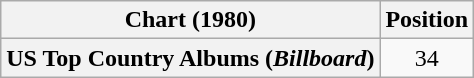<table class="wikitable plainrowheaders" style="text-align:center">
<tr>
<th scope="col">Chart (1980)</th>
<th scope="col">Position</th>
</tr>
<tr>
<th scope="row">US Top Country Albums (<em>Billboard</em>)</th>
<td>34</td>
</tr>
</table>
